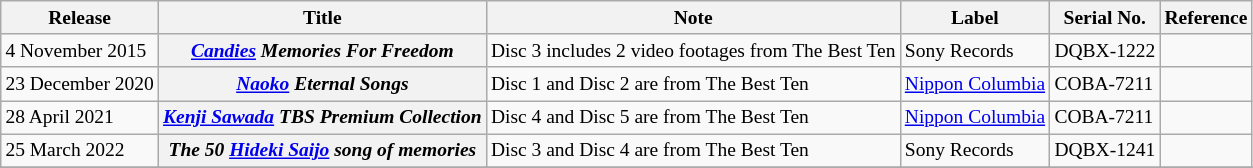<table class="wikitable sortable" style="font-size:small">
<tr>
<th>Release</th>
<th>Title</th>
<th>Note</th>
<th>Label</th>
<th>Serial No.</th>
<th>Reference</th>
</tr>
<tr>
<td>4 November 2015</td>
<th><em><a href='#'>Candies</a> Memories For Freedom</em></th>
<td>Disc 3 includes 2 video footages from The Best Ten</td>
<td>Sony Records</td>
<td>DQBX-1222</td>
<td></td>
</tr>
<tr>
<td>23 December 2020</td>
<th><em><a href='#'>Naoko</a> Eternal Songs</em></th>
<td>Disc 1 and Disc 2 are from The Best Ten</td>
<td><a href='#'>Nippon Columbia</a></td>
<td>COBA-7211</td>
<td></td>
</tr>
<tr>
<td>28 April 2021</td>
<th><em><a href='#'>Kenji Sawada</a> TBS Premium Collection</em></th>
<td>Disc 4 and Disc 5 are from The Best Ten</td>
<td><a href='#'>Nippon Columbia</a></td>
<td>COBA-7211</td>
<td></td>
</tr>
<tr>
<td>25 March 2022</td>
<th><em>The 50 <a href='#'>Hideki Saijo</a> song of memories</em></th>
<td>Disc 3 and Disc 4 are from The Best Ten</td>
<td>Sony Records</td>
<td>DQBX-1241</td>
<td></td>
</tr>
<tr>
</tr>
</table>
